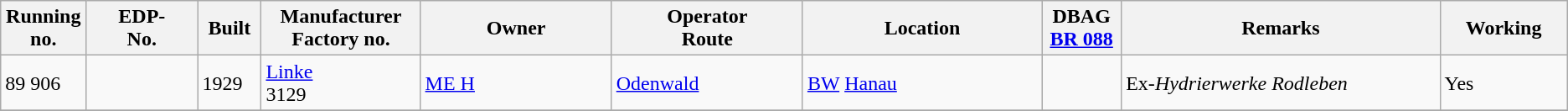<table class="wikitable" style="width="100%"; border:solid 1px #AAAAAA; background:#e3e3e3;">
<tr>
<th width="5%">Running<br>no.</th>
<th width="7%">EDP-<br>No.</th>
<th width="4%">Built</th>
<th width="10%">Manufacturer<br>Factory no.</th>
<th width="12%">Owner</th>
<th width="12%">Operator<br>Route</th>
<th width="15%">Location</th>
<th width="5%">DBAG<br><a href='#'>BR 088</a></th>
<th width="20%">Remarks</th>
<th width="8%">Working</th>
</tr>
<tr>
<td>89 906</td>
<td></td>
<td>1929</td>
<td><a href='#'>Linke</a><br>3129</td>
<td><a href='#'>ME H</a></td>
<td><a href='#'>Odenwald</a></td>
<td><a href='#'>BW</a> <a href='#'>Hanau</a></td>
<td></td>
<td>Ex-<em>Hydrierwerke Rodleben</em></td>
<td>Yes</td>
</tr>
<tr>
</tr>
</table>
